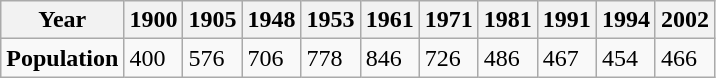<table class="wikitable">
<tr>
<th>Year</th>
<th>1900</th>
<th>1905</th>
<th>1948</th>
<th>1953</th>
<th>1961</th>
<th>1971</th>
<th>1981</th>
<th>1991</th>
<th>1994</th>
<th>2002</th>
</tr>
<tr>
<td><strong>Population</strong></td>
<td>400</td>
<td>576</td>
<td>706</td>
<td>778</td>
<td>846</td>
<td>726</td>
<td>486</td>
<td>467</td>
<td>454</td>
<td>466</td>
</tr>
</table>
